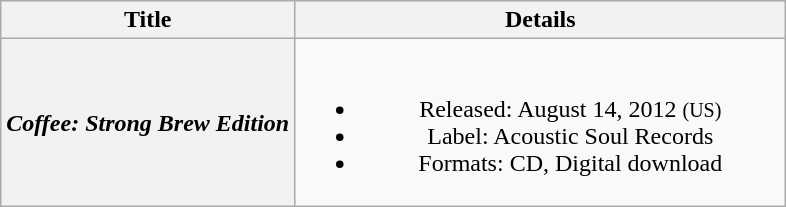<table class="wikitable plainrowheaders" style="text-align:center">
<tr>
<th scope="col">Title</th>
<th scope="col" style="width:20em">Details</th>
</tr>
<tr>
<th scope="row"><em>Coffee: Strong Brew Edition</em></th>
<td><br><ul><li>Released: August 14, 2012 <small>(US)</small></li><li>Label: Acoustic Soul Records</li><li>Formats: CD, Digital download</li></ul></td>
</tr>
</table>
